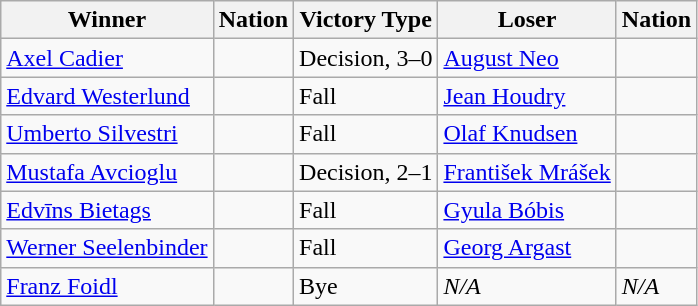<table class="wikitable sortable" style="text-align:left;">
<tr>
<th>Winner</th>
<th>Nation</th>
<th>Victory Type</th>
<th>Loser</th>
<th>Nation</th>
</tr>
<tr>
<td><a href='#'>Axel Cadier</a></td>
<td></td>
<td>Decision, 3–0</td>
<td><a href='#'>August Neo</a></td>
<td></td>
</tr>
<tr>
<td><a href='#'>Edvard Westerlund</a></td>
<td></td>
<td>Fall</td>
<td><a href='#'>Jean Houdry</a></td>
<td></td>
</tr>
<tr>
<td><a href='#'>Umberto Silvestri</a></td>
<td></td>
<td>Fall</td>
<td><a href='#'>Olaf Knudsen</a></td>
<td></td>
</tr>
<tr>
<td><a href='#'>Mustafa Avcioglu</a></td>
<td></td>
<td>Decision, 2–1</td>
<td><a href='#'>František Mrášek</a></td>
<td></td>
</tr>
<tr>
<td><a href='#'>Edvīns Bietags</a></td>
<td></td>
<td>Fall</td>
<td><a href='#'>Gyula Bóbis</a></td>
<td></td>
</tr>
<tr>
<td><a href='#'>Werner Seelenbinder</a></td>
<td></td>
<td>Fall</td>
<td><a href='#'>Georg Argast</a></td>
<td></td>
</tr>
<tr>
<td><a href='#'>Franz Foidl</a></td>
<td></td>
<td>Bye</td>
<td><em>N/A</em></td>
<td><em>N/A</em></td>
</tr>
</table>
